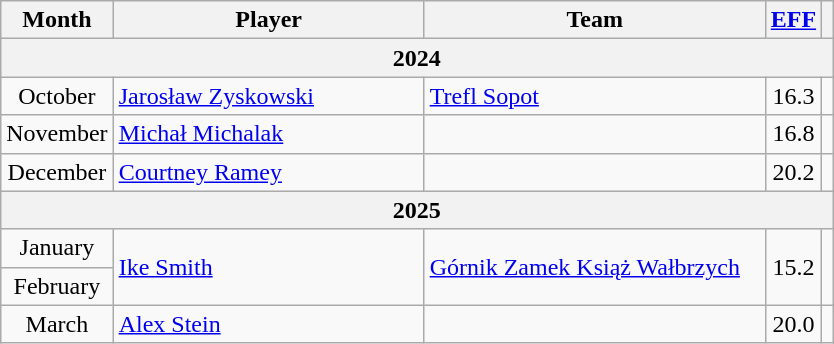<table class="wikitable" style="text-align: center;">
<tr>
<th>Month</th>
<th style="width:200px;">Player</th>
<th style="width:220px;">Team</th>
<th><a href='#'>EFF</a></th>
<th></th>
</tr>
<tr>
<th colspan=5>2024</th>
</tr>
<tr>
<td>October</td>
<td align="left"> <a href='#'>Jarosław Zyskowski</a></td>
<td align="left"><a href='#'>Trefl Sopot</a></td>
<td>16.3</td>
<td></td>
</tr>
<tr>
<td>November</td>
<td align="left"> <a href='#'>Michał Michalak</a></td>
<td align="left"></td>
<td>16.8</td>
<td></td>
</tr>
<tr>
<td>December</td>
<td align="left"> <a href='#'>Courtney Ramey</a></td>
<td align="left"></td>
<td>20.2</td>
<td></td>
</tr>
<tr>
<th colspan=5>2025</th>
</tr>
<tr>
<td>January</td>
<td rowspan=2 style="text-align:left;"> <a href='#'>Ike Smith</a></td>
<td rowspan=2 style="text-align:left;"><a href='#'>Górnik Zamek Książ Wałbrzych</a></td>
<td rowspan=2>15.2</td>
<td rowspan=2></td>
</tr>
<tr>
<td>February</td>
</tr>
<tr>
<td>March</td>
<td align="left"> <a href='#'>Alex Stein</a></td>
<td align="left"></td>
<td>20.0</td>
<td></td>
</tr>
</table>
